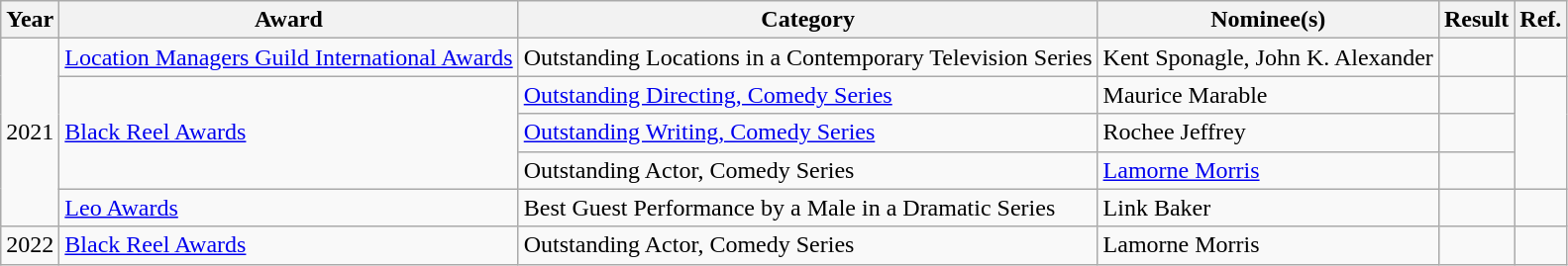<table class="wikitable">
<tr>
<th>Year</th>
<th>Award</th>
<th>Category</th>
<th>Nominee(s)</th>
<th>Result</th>
<th>Ref.</th>
</tr>
<tr>
<td rowspan="5">2021</td>
<td><a href='#'>Location Managers Guild International Awards</a></td>
<td>Outstanding Locations in a Contemporary Television Series</td>
<td>Kent Sponagle, John K. Alexander</td>
<td></td>
<td style="text-align:center;"></td>
</tr>
<tr>
<td rowspan="3"><a href='#'>Black Reel Awards</a></td>
<td><a href='#'>Outstanding Directing, Comedy Series</a></td>
<td>Maurice Marable</td>
<td></td>
<td rowspan="3"></td>
</tr>
<tr>
<td><a href='#'>Outstanding Writing, Comedy Series</a></td>
<td>Rochee Jeffrey</td>
<td></td>
</tr>
<tr>
<td>Outstanding Actor, Comedy Series</td>
<td><a href='#'>Lamorne Morris</a></td>
<td></td>
</tr>
<tr>
<td><a href='#'>Leo Awards</a></td>
<td>Best Guest Performance by a Male in a Dramatic Series</td>
<td>Link Baker</td>
<td></td>
<td style="text-align:center;"></td>
</tr>
<tr>
<td>2022</td>
<td><a href='#'>Black Reel Awards</a></td>
<td>Outstanding Actor, Comedy Series</td>
<td>Lamorne Morris</td>
<td></td>
<td style="text-align:center;"></td>
</tr>
</table>
